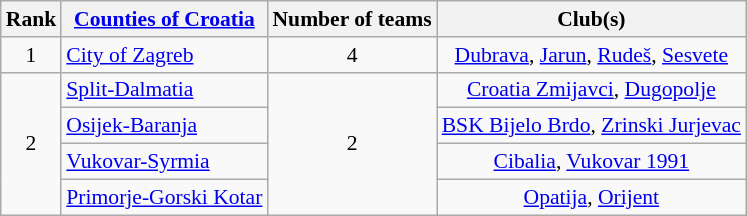<table class="wikitable" style="font-size:90%;">
<tr>
<th>Rank</th>
<th><a href='#'>Counties of Croatia</a></th>
<th>Number of teams</th>
<th>Club(s)</th>
</tr>
<tr>
<td rowspan="1" align="center">1</td>
<td>  <a href='#'>City of Zagreb</a></td>
<td rowspan="1" align="center">4</td>
<td align="center"><a href='#'>Dubrava</a>, <a href='#'>Jarun</a>, <a href='#'>Rudeš</a>, <a href='#'>Sesvete</a></td>
</tr>
<tr>
<td rowspan="4" align="center">2</td>
<td>  <a href='#'>Split-Dalmatia</a></td>
<td rowspan="4" align="center">2</td>
<td align="center"><a href='#'>Croatia Zmijavci</a>, <a href='#'>Dugopolje</a></td>
</tr>
<tr>
<td>  <a href='#'>Osijek-Baranja</a></td>
<td align="center"><a href='#'>BSK Bijelo Brdo</a>, <a href='#'>Zrinski Jurjevac</a></td>
</tr>
<tr>
<td>  <a href='#'>Vukovar-Syrmia</a></td>
<td align="center"><a href='#'>Cibalia</a>, <a href='#'>Vukovar 1991</a></td>
</tr>
<tr>
<td>  <a href='#'>Primorje-Gorski Kotar</a></td>
<td align="center"><a href='#'>Opatija</a>, <a href='#'>Orijent</a></td>
</tr>
</table>
